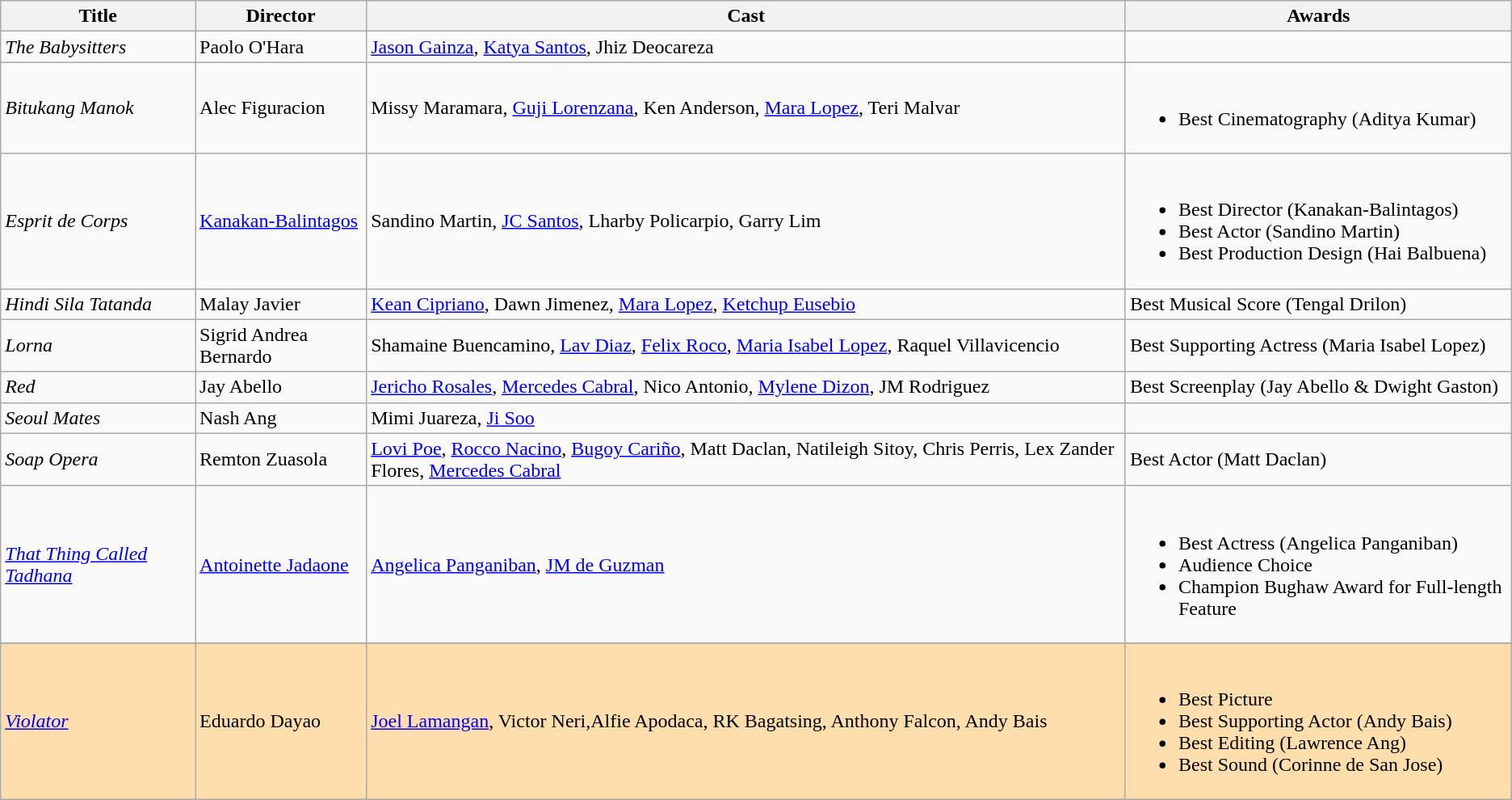<table class="wikitable">
<tr>
<th>Title</th>
<th>Director</th>
<th>Cast</th>
<th>Awards</th>
</tr>
<tr>
<td><em>The Babysitters</em></td>
<td>Paolo O'Hara</td>
<td><a href='#'>Jason Gainza</a>, <a href='#'>Katya Santos</a>, Jhiz Deocareza</td>
<td></td>
</tr>
<tr>
<td><em>Bitukang Manok</em></td>
<td>Alec Figuracion</td>
<td>Missy Maramara, <a href='#'>Guji Lorenzana</a>, Ken Anderson, <a href='#'>Mara Lopez</a>, Teri Malvar</td>
<td><br><ul><li>Best Cinematography (Aditya Kumar)</li></ul></td>
</tr>
<tr>
<td><em>Esprit de Corps</em></td>
<td><a href='#'>Kanakan-Balintagos</a></td>
<td>Sandino Martin, <a href='#'>JC Santos</a>, Lharby Policarpio, Garry Lim</td>
<td><br><ul><li>Best Director (Kanakan-Balintagos)</li><li>Best Actor (Sandino Martin)</li><li>Best Production Design (Hai Balbuena)</li></ul></td>
</tr>
<tr>
<td><em>Hindi Sila Tatanda</em></td>
<td>Malay Javier</td>
<td><a href='#'>Kean Cipriano</a>, Dawn Jimenez, <a href='#'>Mara Lopez</a>, <a href='#'>Ketchup Eusebio</a></td>
<td>Best Musical Score (Tengal Drilon)</td>
</tr>
<tr>
<td><em>Lorna</em></td>
<td>Sigrid Andrea Bernardo</td>
<td>Shamaine Buencamino, <a href='#'>Lav Diaz</a>, <a href='#'>Felix Roco</a>, <a href='#'>Maria Isabel Lopez</a>, Raquel Villavicencio</td>
<td>Best Supporting Actress (Maria Isabel Lopez)</td>
</tr>
<tr>
<td><em>Red</em></td>
<td>Jay Abello</td>
<td><a href='#'>Jericho Rosales</a>, <a href='#'>Mercedes Cabral</a>, Nico Antonio, <a href='#'>Mylene Dizon</a>, JM Rodriguez</td>
<td>Best Screenplay (Jay Abello & Dwight Gaston)</td>
</tr>
<tr>
<td><em>Seoul Mates</em></td>
<td>Nash Ang</td>
<td>Mimi Juareza, <a href='#'>Ji Soo</a></td>
<td></td>
</tr>
<tr>
<td><em>Soap Opera</em></td>
<td>Remton Zuasola</td>
<td><a href='#'>Lovi Poe</a>, <a href='#'>Rocco Nacino</a>, <a href='#'>Bugoy Cariño</a>, Matt Daclan, Natileigh Sitoy, Chris Perris, Lex Zander Flores, <a href='#'>Mercedes Cabral</a></td>
<td>Best Actor (Matt Daclan)</td>
</tr>
<tr>
<td><em><a href='#'>That Thing Called Tadhana</a></em></td>
<td><a href='#'>Antoinette Jadaone</a></td>
<td><a href='#'>Angelica Panganiban</a>, <a href='#'>JM de Guzman</a></td>
<td><br><ul><li>Best Actress (Angelica Panganiban)</li><li>Audience Choice</li><li>Champion Bughaw Award for Full-length Feature</li></ul></td>
</tr>
<tr>
</tr>
<tr style="background:#FFDEAD;">
<td><em><a href='#'>Violator</a></em></td>
<td>Eduardo Dayao</td>
<td><a href='#'>Joel Lamangan</a>, Victor Neri,Alfie Apodaca, RK Bagatsing, Anthony Falcon, Andy Bais</td>
<td><br><ul><li>Best Picture</li><li>Best Supporting Actor (Andy Bais)</li><li>Best Editing (Lawrence Ang)</li><li>Best Sound (Corinne de San Jose)</li></ul></td>
</tr>
</table>
